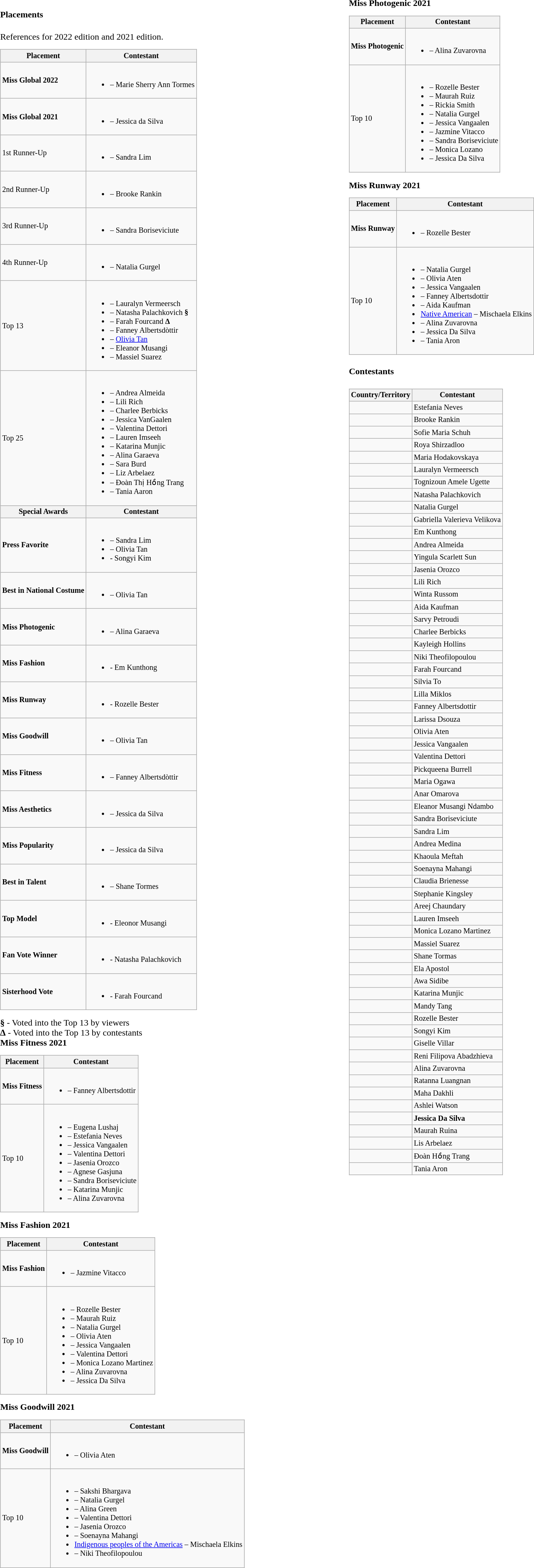<table>
<tr>
<td valign="top" width=10%><br><h4>Placements</h4>References for 2022 edition and 2021 edition.<table class="wikitable sortable" style="font-size: 85%;">
<tr>
<th>Placement</th>
<th>Contestant</th>
</tr>
<tr>
<td><strong>Miss Global 2022</strong></td>
<td><br><ul><li> – Marie Sherry Ann Tormes</li></ul></td>
</tr>
<tr>
<td><strong>Miss Global 2021</strong></td>
<td><br><ul><li> – Jessica da Silva</li></ul></td>
</tr>
<tr>
<td>1st Runner-Up</td>
<td><br><ul><li> – Sandra Lim</li></ul></td>
</tr>
<tr>
<td>2nd Runner-Up</td>
<td><br><ul><li> – Brooke Rankin</li></ul></td>
</tr>
<tr>
<td>3rd Runner-Up</td>
<td><br><ul><li> – Sandra Boriseviciute</li></ul></td>
</tr>
<tr>
<td>4th Runner-Up</td>
<td><br><ul><li> – Natalia Gurgel</li></ul></td>
</tr>
<tr>
<td>Top 13</td>
<td><br><ul><li> – Lauralyn Vermeersch</li><li> – Natasha Palachkovich <strong>§</strong></li><li> – Farah Fourcand <strong>∆</strong></li><li> – Fanney Albertsdòttir</li><li> – <a href='#'>Olivia Tan</a></li><li> – Eleanor Musangi</li><li> – Massiel Suarez</li></ul></td>
</tr>
<tr>
<td>Top 25</td>
<td><br><ul><li> – Andrea Almeida</li><li> – Lili Rich</li><li> – Charlee Berbicks</li><li> – Jessica VanGaalen</li><li> – Valentina Dettori</li><li> – Lauren Imseeh</li><li> – Katarina Munjic</li><li> – Alina Garaeva</li><li> – Sara Burd</li><li> – Liz Arbelaez</li><li> – Đoàn Thị Hồng Trang</li><li> – Tania Aaron</li></ul></td>
</tr>
<tr>
<th><strong>Special Awards</strong></th>
<th>Contestant</th>
</tr>
<tr>
<td><strong>Press Favorite</strong></td>
<td><br><ul><li>  – Sandra Lim</li><li>  – Olivia Tan</li><li>  - Songyi Kim</li></ul></td>
</tr>
<tr>
<td><strong>Best in National Costume</strong></td>
<td><br><ul><li> – Olivia Tan</li></ul></td>
</tr>
<tr>
<td><strong>Miss Photogenic</strong></td>
<td><br><ul><li> – Alina Garaeva</li></ul></td>
</tr>
<tr>
<td><strong>Miss Fashion</strong></td>
<td><br><ul><li> - Em Kunthong</li></ul></td>
</tr>
<tr>
<td><strong>Miss Runway</strong></td>
<td><br><ul><li> - Rozelle Bester</li></ul></td>
</tr>
<tr>
<td><strong>Miss Goodwill</strong></td>
<td><br><ul><li> – Olivia Tan</li></ul></td>
</tr>
<tr>
<td><strong>Miss Fitness</strong></td>
<td><br><ul><li> – Fanney Albertsdòttir</li></ul></td>
</tr>
<tr>
<td><strong>Miss Aesthetics</strong></td>
<td><br><ul><li> – Jessica da Silva</li></ul></td>
</tr>
<tr>
<td><strong>Miss Popularity</strong></td>
<td><br><ul><li> – Jessica da Silva</li></ul></td>
</tr>
<tr>
<td><strong>Best in Talent</strong></td>
<td><br><ul><li> – Shane Tormes</li></ul></td>
</tr>
<tr>
<td><strong>Top Model</strong></td>
<td><br><ul><li> - Eleonor Musangi</li></ul></td>
</tr>
<tr>
<td><strong>Fan Vote Winner</strong></td>
<td><br><ul><li> - Natasha Palachkovich</li></ul></td>
</tr>
<tr>
<td><strong>Sisterhood Vote</strong></td>
<td><br><ul><li> - Farah Fourcand</li></ul></td>
</tr>
</table>
<strong>§</strong> - Voted into the Top 13 by viewers <br>
<strong>∆</strong> - Voted into the Top 13 by contestants<br><strong>Miss Fitness 2021</strong><table class="wikitable sortable" style="font-size: 85%;">
<tr>
<th>Placement</th>
<th>Contestant</th>
</tr>
<tr>
<td><strong>Miss Fitness</strong></td>
<td><br><ul><li> – Fanney Albertsdottir</li></ul></td>
</tr>
<tr>
<td>Top 10</td>
<td><br><ul><li> – Eugena Lushaj</li><li> – Estefania Neves</li><li> – Jessica Vangaalen</li><li> – Valentina Dettori</li><li> – Jasenia Orozco</li><li> – Agnese Gasjuna</li><li> – Sandra Boriseviciute</li><li> – Katarina Munjic</li><li> – Alina Zuvarovna</li></ul></td>
</tr>
</table>
<strong>Miss Fashion 2021</strong><table class="wikitable sortable" style="font-size: 85%;">
<tr>
<th>Placement</th>
<th>Contestant</th>
</tr>
<tr>
<td><strong>Miss Fashion</strong></td>
<td><br><ul><li> – Jazmine Vitacco</li></ul></td>
</tr>
<tr>
<td>Top 10</td>
<td><br><ul><li> – Rozelle Bester</li><li> – Maurah Ruiz</li><li> – Natalia Gurgel</li><li> – Olivia Aten</li><li> – Jessica Vangaalen</li><li> – Valentina Dettori</li><li> – Monica Lozano Martinez</li><li> – Alina Zuvarovna</li><li> – Jessica Da Silva</li></ul></td>
</tr>
</table>
<strong>Miss Goodwill 2021</strong><table class="wikitable sortable" style="font-size: 85%;">
<tr>
<th>Placement</th>
<th>Contestant</th>
</tr>
<tr>
<td><strong>Miss Goodwill</strong></td>
<td><br><ul><li> – Olivia Aten</li></ul></td>
</tr>
<tr>
<td>Top 10</td>
<td><br><ul><li> – Sakshi Bhargava</li><li> – Natalia Gurgel</li><li> – Alina Green</li><li> – Valentina Dettori</li><li> – Jasenia Orozco</li><li> – Soenayna Mahangi</li><li> <a href='#'>Indigenous peoples of the Americas</a> – Mischaela Elkins</li><li> – Niki Theofilopoulou</li></ul></td>
</tr>
</table>
</td>
<td valign="top" width=10%><br><strong>Miss Photogenic 2021</strong><table class="wikitable sortable" style="font-size: 85%;">
<tr>
<th>Placement</th>
<th>Contestant</th>
</tr>
<tr>
<td><strong>Miss Photogenic</strong></td>
<td><br><ul><li> – Alina Zuvarovna</li></ul></td>
</tr>
<tr>
<td>Top 10</td>
<td><br><ul><li> – Rozelle Bester</li><li> – Maurah Ruiz</li><li> – Rickia Smith</li><li> – Natalia Gurgel</li><li> – Jessica Vangaalen</li><li> – Jazmine Vitacco</li><li> – Sandra Boriseviciute</li><li> – Monica Lozano</li><li> – Jessica Da Silva</li></ul></td>
</tr>
</table>
<strong>Miss Runway 2021</strong><table class="wikitable sortable" style="font-size: 85%;">
<tr>
<th>Placement</th>
<th>Contestant</th>
</tr>
<tr>
<td><strong>Miss Runway</strong></td>
<td><br><ul><li> – Rozelle Bester</li></ul></td>
</tr>
<tr>
<td>Top 10</td>
<td><br><ul><li> – Natalia Gurgel</li><li> – Olivia Aten</li><li> – Jessica Vangaalen</li><li> – Fanney Albertsdottir</li><li> – Aida Kaufman</li><li> <a href='#'>Native American</a> – Mischaela Elkins</li><li> – Alina Zuvarovna</li><li> – Jessica Da Silva</li><li> – Tania Aron</li></ul></td>
</tr>
</table>
<h4>Contestants</h4><table class="wikitable sortable static-row-numbers" style="font-size: 85%;">
<tr>
<th class="unsortable">Country/Territory</th>
<th class="unsortable">Contestant</th>
</tr>
<tr>
<td></td>
<td>Estefania Neves</td>
</tr>
<tr>
<td></td>
<td>Brooke Rankin</td>
</tr>
<tr>
<td></td>
<td>Sofie Maria Schuh</td>
</tr>
<tr>
<td></td>
<td>Roya Shirzadloo</td>
</tr>
<tr>
<td></td>
<td>Maria Hodakovskaya</td>
</tr>
<tr>
<td></td>
<td>Lauralyn Vermeersch</td>
</tr>
<tr>
<td></td>
<td>Tognizoun Amele Ugette</td>
</tr>
<tr>
<td></td>
<td>Natasha Palachkovich</td>
</tr>
<tr>
<td></td>
<td>Natalia Gurgel</td>
</tr>
<tr>
<td></td>
<td>Gabriella Valerieva Velikova</td>
</tr>
<tr>
<td></td>
<td>Em Kunthong</td>
</tr>
<tr>
<td></td>
<td>Andrea Almeida</td>
</tr>
<tr>
<td></td>
<td>Yingula Scarlett Sun</td>
</tr>
<tr>
<td></td>
<td>Jasenia Orozco</td>
</tr>
<tr>
<td></td>
<td>Lili Rich</td>
</tr>
<tr>
<td></td>
<td>Winta Russom</td>
</tr>
<tr>
<td></td>
<td>Aida Kaufman</td>
</tr>
<tr>
<td></td>
<td>Sarvy Petroudi</td>
</tr>
<tr>
<td></td>
<td>Charlee Berbicks</td>
</tr>
<tr>
<td></td>
<td>Kayleigh Hollins</td>
</tr>
<tr>
<td></td>
<td>Niki Theofilopoulou</td>
</tr>
<tr>
<td></td>
<td>Farah Fourcand</td>
</tr>
<tr>
<td></td>
<td>Silvia To</td>
</tr>
<tr>
<td></td>
<td>Lilla Miklos</td>
</tr>
<tr>
<td></td>
<td>Fanney Albertsdottir</td>
</tr>
<tr>
<td></td>
<td>Larissa Dsouza</td>
</tr>
<tr>
<td></td>
<td>Olivia Aten</td>
</tr>
<tr>
<td></td>
<td>Jessica Vangaalen</td>
</tr>
<tr>
<td></td>
<td>Valentina Dettori</td>
</tr>
<tr>
<td></td>
<td>Pickqueena Burrell</td>
</tr>
<tr>
<td></td>
<td>Maria Ogawa</td>
</tr>
<tr>
<td></td>
<td>Anar Omarova</td>
</tr>
<tr>
<td></td>
<td>Eleanor Musangi Ndambo</td>
</tr>
<tr>
<td></td>
<td>Sandra Boriseviciute</td>
</tr>
<tr>
<td></td>
<td>Sandra Lim</td>
</tr>
<tr>
<td></td>
<td>Andrea Medina</td>
</tr>
<tr>
<td></td>
<td>Khaoula Meftah</td>
</tr>
<tr>
<td></td>
<td>Soenayna Mahangi</td>
</tr>
<tr>
<td></td>
<td>Claudia Brienesse</td>
</tr>
<tr>
<td></td>
<td>Stephanie Kingsley</td>
</tr>
<tr>
<td></td>
<td>Areej Chaundary</td>
</tr>
<tr>
<td></td>
<td>Lauren Imseeh</td>
</tr>
<tr>
<td></td>
<td>Monica Lozano Martinez</td>
</tr>
<tr>
<td></td>
<td>Massiel Suarez</td>
</tr>
<tr>
<td></td>
<td>Shane Tormas</td>
</tr>
<tr>
<td></td>
<td>Ela Apostol</td>
</tr>
<tr>
<td></td>
<td>Awa Sidibe</td>
</tr>
<tr>
<td></td>
<td>Katarina Munjic</td>
</tr>
<tr>
<td></td>
<td>Mandy Tang</td>
</tr>
<tr>
<td></td>
<td>Rozelle Bester</td>
</tr>
<tr>
<td></td>
<td>Songyi Kim</td>
</tr>
<tr>
<td></td>
<td>Giselle Villar</td>
</tr>
<tr>
<td></td>
<td>Reni Filipova Abadzhieva</td>
</tr>
<tr>
<td></td>
<td>Alina Zuvarovna</td>
</tr>
<tr>
<td></td>
<td>Ratanna Luangnan</td>
</tr>
<tr>
<td></td>
<td>Maha Dakhli</td>
</tr>
<tr>
<td></td>
<td>Ashlei Watson</td>
</tr>
<tr>
<td></td>
<td><strong>Jessica Da Silva</strong></td>
</tr>
<tr>
<td></td>
<td>Maurah Ruina</td>
</tr>
<tr>
<td></td>
<td>Lis Arbelaez</td>
</tr>
<tr>
<td></td>
<td>Đoàn Hồng Trang</td>
</tr>
<tr>
<td></td>
<td>Tania Aron</td>
</tr>
</table>
</td>
</tr>
</table>
